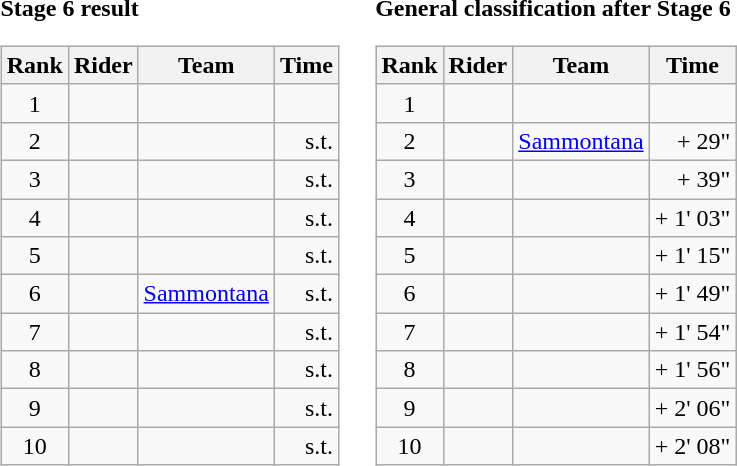<table>
<tr>
<td><strong>Stage 6 result</strong><br><table class="wikitable">
<tr>
<th scope="col">Rank</th>
<th scope="col">Rider</th>
<th scope="col">Team</th>
<th scope="col">Time</th>
</tr>
<tr>
<td style="text-align:center;">1</td>
<td></td>
<td></td>
<td style="text-align:right;"></td>
</tr>
<tr>
<td style="text-align:center;">2</td>
<td></td>
<td></td>
<td style="text-align:right;">s.t.</td>
</tr>
<tr>
<td style="text-align:center;">3</td>
<td></td>
<td></td>
<td style="text-align:right;">s.t.</td>
</tr>
<tr>
<td style="text-align:center;">4</td>
<td></td>
<td></td>
<td style="text-align:right;">s.t.</td>
</tr>
<tr>
<td style="text-align:center;">5</td>
<td></td>
<td></td>
<td style="text-align:right;">s.t.</td>
</tr>
<tr>
<td style="text-align:center;">6</td>
<td></td>
<td><a href='#'>Sammontana</a></td>
<td style="text-align:right;">s.t.</td>
</tr>
<tr>
<td style="text-align:center;">7</td>
<td></td>
<td></td>
<td style="text-align:right;">s.t.</td>
</tr>
<tr>
<td style="text-align:center;">8</td>
<td></td>
<td></td>
<td style="text-align:right;">s.t.</td>
</tr>
<tr>
<td style="text-align:center;">9</td>
<td></td>
<td></td>
<td style="text-align:right;">s.t.</td>
</tr>
<tr>
<td style="text-align:center;">10</td>
<td></td>
<td></td>
<td style="text-align:right;">s.t.</td>
</tr>
</table>
</td>
<td></td>
<td><strong>General classification after Stage 6</strong><br><table class="wikitable">
<tr>
<th scope="col">Rank</th>
<th scope="col">Rider</th>
<th scope="col">Team</th>
<th scope="col">Time</th>
</tr>
<tr>
<td style="text-align:center;">1</td>
<td></td>
<td></td>
<td style="text-align:right;"></td>
</tr>
<tr>
<td style="text-align:center;">2</td>
<td></td>
<td><a href='#'>Sammontana</a></td>
<td style="text-align:right;">+ 29"</td>
</tr>
<tr>
<td style="text-align:center;">3</td>
<td></td>
<td></td>
<td style="text-align:right;">+ 39"</td>
</tr>
<tr>
<td style="text-align:center;">4</td>
<td></td>
<td></td>
<td style="text-align:right;">+ 1' 03"</td>
</tr>
<tr>
<td style="text-align:center;">5</td>
<td></td>
<td></td>
<td style="text-align:right;">+ 1' 15"</td>
</tr>
<tr>
<td style="text-align:center;">6</td>
<td></td>
<td></td>
<td style="text-align:right;">+ 1' 49"</td>
</tr>
<tr>
<td style="text-align:center;">7</td>
<td></td>
<td></td>
<td style="text-align:right;">+ 1' 54"</td>
</tr>
<tr>
<td style="text-align:center;">8</td>
<td></td>
<td></td>
<td style="text-align:right;">+ 1' 56"</td>
</tr>
<tr>
<td style="text-align:center;">9</td>
<td></td>
<td></td>
<td style="text-align:right;">+ 2' 06"</td>
</tr>
<tr>
<td style="text-align:center;">10</td>
<td></td>
<td></td>
<td style="text-align:right;">+ 2' 08"</td>
</tr>
</table>
</td>
</tr>
</table>
